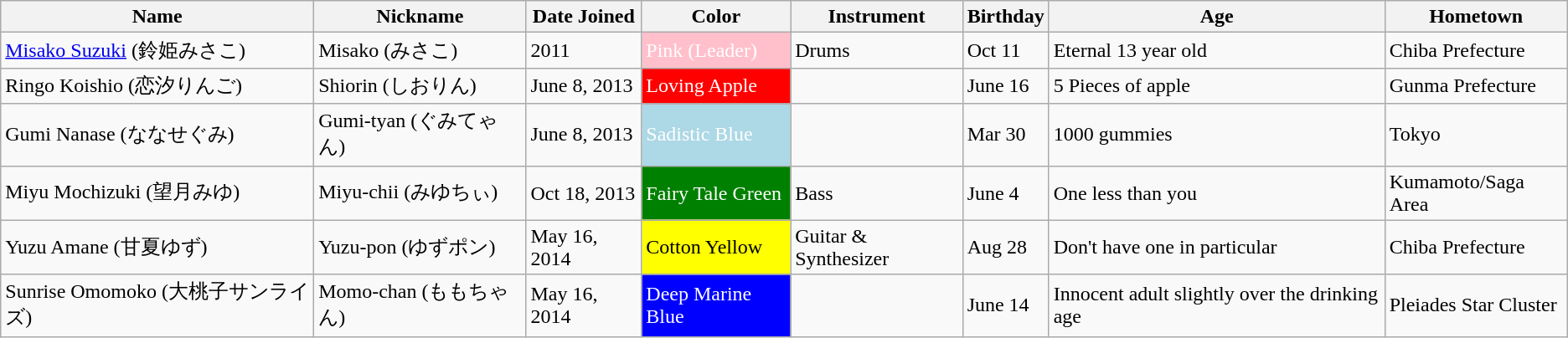<table class="wikitable">
<tr>
<th>Name</th>
<th>Nickname</th>
<th>Date Joined</th>
<th>Color</th>
<th>Instrument</th>
<th>Birthday</th>
<th>Age</th>
<th>Hometown</th>
</tr>
<tr>
<td><a href='#'>Misako Suzuki</a> (鈴姫みさこ)</td>
<td>Misako (みさこ)</td>
<td>2011<br></td>
<td style="background-color:pink; color:White;">Pink (Leader)</td>
<td>Drums</td>
<td>Oct 11</td>
<td>Eternal 13 year old</td>
<td>Chiba Prefecture</td>
</tr>
<tr>
<td>Ringo Koishio (恋汐りんご)</td>
<td>Shiorin (しおりん)</td>
<td>June 8, 2013</td>
<td style="background-color:red; color:White;">Loving Apple</td>
<td></td>
<td>June 16</td>
<td>5 Pieces of apple</td>
<td>Gunma Prefecture</td>
</tr>
<tr>
<td>Gumi Nanase (ななせぐみ)</td>
<td>Gumi-tyan (ぐみてゃん)</td>
<td>June 8, 2013</td>
<td style="background-color:lightblue; color:White;">Sadistic Blue</td>
<td></td>
<td>Mar 30</td>
<td>1000 gummies</td>
<td>Tokyo</td>
</tr>
<tr>
<td>Miyu Mochizuki (望月みゆ)</td>
<td>Miyu-chii (みゆちぃ)</td>
<td>Oct 18, 2013</td>
<td style="background-color:green; color:White;">Fairy Tale Green</td>
<td>Bass</td>
<td>June 4</td>
<td>One less than you</td>
<td>Kumamoto/Saga Area</td>
</tr>
<tr>
<td>Yuzu Amane (甘夏ゆず)</td>
<td>Yuzu-pon (ゆずポン)</td>
<td>May 16, 2014</td>
<td style="background-color:yellow;">Cotton Yellow</td>
<td>Guitar & Synthesizer</td>
<td>Aug 28</td>
<td>Don't have one in particular</td>
<td>Chiba Prefecture</td>
</tr>
<tr>
<td>Sunrise Omomoko (大桃子サンライズ)</td>
<td>Momo-chan (ももちゃん)</td>
<td>May 16, 2014</td>
<td style="background-color:blue; color:White;">Deep Marine Blue</td>
<td></td>
<td>June 14</td>
<td>Innocent adult slightly over the drinking age</td>
<td>Pleiades Star Cluster</td>
</tr>
</table>
